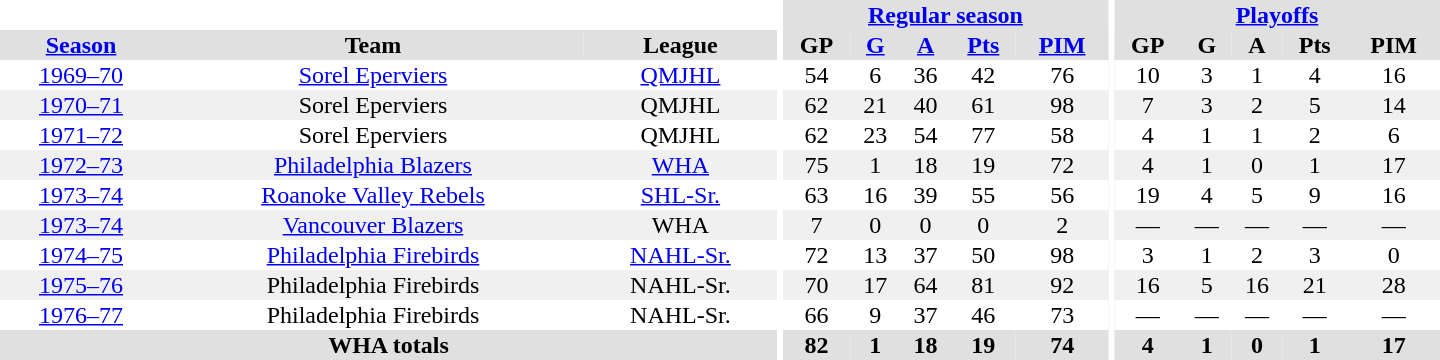<table border="0" cellpadding="1" cellspacing="0" style="text-align:center; width:60em">
<tr bgcolor="#e0e0e0">
<th colspan="3" bgcolor="#ffffff"></th>
<th rowspan="99" bgcolor="#ffffff"></th>
<th colspan="5"><a href='#'>Regular season</a></th>
<th rowspan="99" bgcolor="#ffffff"></th>
<th colspan="5"><a href='#'>Playoffs</a></th>
</tr>
<tr bgcolor="#e0e0e0">
<th><a href='#'>Season</a></th>
<th>Team</th>
<th>League</th>
<th>GP</th>
<th><a href='#'>G</a></th>
<th><a href='#'>A</a></th>
<th><a href='#'>Pts</a></th>
<th><a href='#'>PIM</a></th>
<th>GP</th>
<th>G</th>
<th>A</th>
<th>Pts</th>
<th>PIM</th>
</tr>
<tr>
<td><a href='#'>1969–70</a></td>
<td><a href='#'>Sorel Eperviers</a></td>
<td><a href='#'>QMJHL</a></td>
<td>54</td>
<td>6</td>
<td>36</td>
<td>42</td>
<td>76</td>
<td>10</td>
<td>3</td>
<td>1</td>
<td>4</td>
<td>16</td>
</tr>
<tr bgcolor="#f0f0f0">
<td><a href='#'>1970–71</a></td>
<td>Sorel Eperviers</td>
<td>QMJHL</td>
<td>62</td>
<td>21</td>
<td>40</td>
<td>61</td>
<td>98</td>
<td>7</td>
<td>3</td>
<td>2</td>
<td>5</td>
<td>14</td>
</tr>
<tr>
<td><a href='#'>1971–72</a></td>
<td>Sorel Eperviers</td>
<td>QMJHL</td>
<td>62</td>
<td>23</td>
<td>54</td>
<td>77</td>
<td>58</td>
<td>4</td>
<td>1</td>
<td>1</td>
<td>2</td>
<td>6</td>
</tr>
<tr bgcolor="#f0f0f0">
<td><a href='#'>1972–73</a></td>
<td><a href='#'>Philadelphia Blazers</a></td>
<td><a href='#'>WHA</a></td>
<td>75</td>
<td>1</td>
<td>18</td>
<td>19</td>
<td>72</td>
<td>4</td>
<td>1</td>
<td>0</td>
<td>1</td>
<td>17</td>
</tr>
<tr>
<td><a href='#'>1973–74</a></td>
<td><a href='#'>Roanoke Valley Rebels</a></td>
<td><a href='#'>SHL-Sr.</a></td>
<td>63</td>
<td>16</td>
<td>39</td>
<td>55</td>
<td>56</td>
<td>19</td>
<td>4</td>
<td>5</td>
<td>9</td>
<td>16</td>
</tr>
<tr bgcolor="#f0f0f0">
<td><a href='#'>1973–74</a></td>
<td><a href='#'>Vancouver Blazers</a></td>
<td>WHA</td>
<td>7</td>
<td>0</td>
<td>0</td>
<td>0</td>
<td>2</td>
<td>—</td>
<td>—</td>
<td>—</td>
<td>—</td>
<td>—</td>
</tr>
<tr>
<td><a href='#'>1974–75</a></td>
<td><a href='#'>Philadelphia Firebirds</a></td>
<td><a href='#'>NAHL-Sr.</a></td>
<td>72</td>
<td>13</td>
<td>37</td>
<td>50</td>
<td>98</td>
<td>3</td>
<td>1</td>
<td>2</td>
<td>3</td>
<td>0</td>
</tr>
<tr bgcolor="#f0f0f0">
<td><a href='#'>1975–76</a></td>
<td>Philadelphia Firebirds</td>
<td>NAHL-Sr.</td>
<td>70</td>
<td>17</td>
<td>64</td>
<td>81</td>
<td>92</td>
<td>16</td>
<td>5</td>
<td>16</td>
<td>21</td>
<td>28</td>
</tr>
<tr>
<td><a href='#'>1976–77</a></td>
<td>Philadelphia Firebirds</td>
<td>NAHL-Sr.</td>
<td>66</td>
<td>9</td>
<td>37</td>
<td>46</td>
<td>73</td>
<td>—</td>
<td>—</td>
<td>—</td>
<td>—</td>
<td>—</td>
</tr>
<tr>
</tr>
<tr ALIGN="center" bgcolor="#e0e0e0">
<th colspan="3">WHA totals</th>
<th ALIGN="center">82</th>
<th ALIGN="center">1</th>
<th ALIGN="center">18</th>
<th ALIGN="center">19</th>
<th ALIGN="center">74</th>
<th ALIGN="center">4</th>
<th ALIGN="center">1</th>
<th ALIGN="center">0</th>
<th ALIGN="center">1</th>
<th ALIGN="center">17</th>
</tr>
</table>
